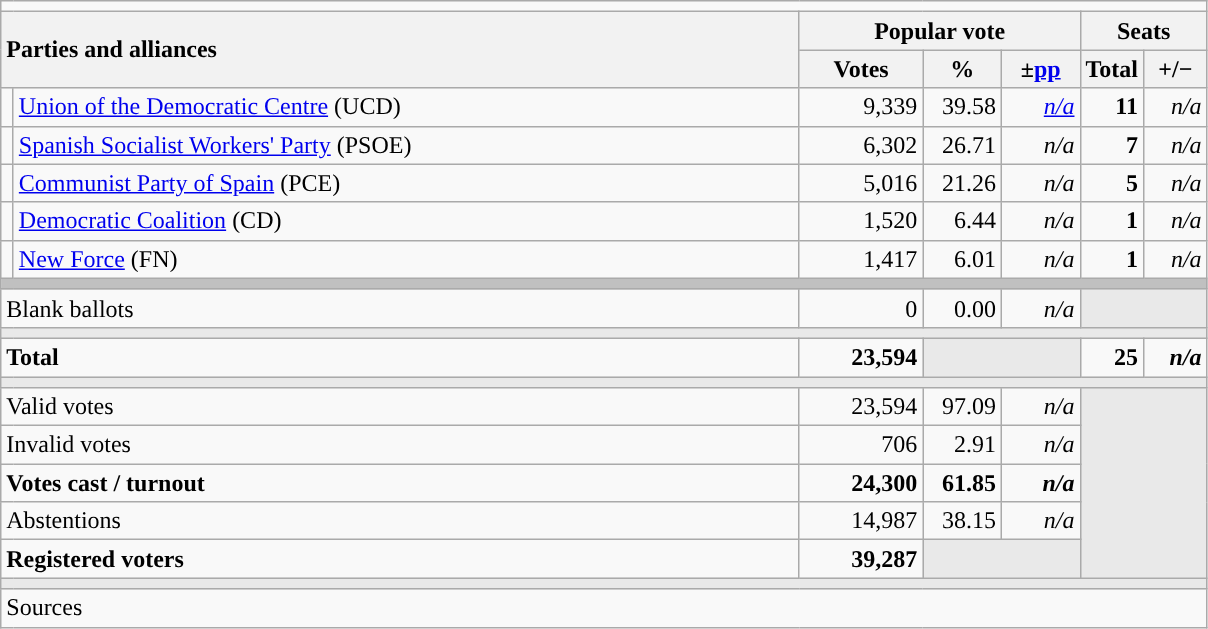<table class="wikitable" style="text-align:right;">
<tr>
<td colspan="7"></td>
</tr>
<tr>
<th style="text-align:left;" rowspan="2" colspan="2" width="525">Parties and alliances</th>
<th colspan="3">Popular vote</th>
<th colspan="2">Seats</th>
</tr>
<tr>
<th width="75">Votes</th>
<th width="45">%</th>
<th width="45">±<a href='#'>pp</a></th>
<th width="35">Total</th>
<th width="35">+/−</th>
</tr>
<tr>
<td width="1" style="color:inherit;background:"></td>
<td align="left"><a href='#'>Union of the Democratic Centre</a> (UCD)</td>
<td>9,339</td>
<td>39.58</td>
<td><em><a href='#'>n/a</a></em></td>
<td><strong>11</strong></td>
<td><em>n/a</em></td>
</tr>
<tr>
<td style="color:inherit;background:"></td>
<td align="left"><a href='#'>Spanish Socialist Workers' Party</a> (PSOE)</td>
<td>6,302</td>
<td>26.71</td>
<td><em>n/a</em></td>
<td><strong>7</strong></td>
<td><em>n/a</em></td>
</tr>
<tr>
<td style="color:inherit;background:"></td>
<td align="left"><a href='#'>Communist Party of Spain</a> (PCE)</td>
<td>5,016</td>
<td>21.26</td>
<td><em>n/a</em></td>
<td><strong>5</strong></td>
<td><em>n/a</em></td>
</tr>
<tr>
<td style="color:inherit;background:"></td>
<td align="left"><a href='#'>Democratic Coalition</a> (CD)</td>
<td>1,520</td>
<td>6.44</td>
<td><em>n/a</em></td>
<td><strong>1</strong></td>
<td><em>n/a</em></td>
</tr>
<tr>
<td style="color:inherit;background:"></td>
<td align="left"><a href='#'>New Force</a> (FN)</td>
<td>1,417</td>
<td>6.01</td>
<td><em>n/a</em></td>
<td><strong>1</strong></td>
<td><em>n/a</em></td>
</tr>
<tr>
<td colspan="7" bgcolor="#C0C0C0"></td>
</tr>
<tr>
<td align="left" colspan="2">Blank ballots</td>
<td>0</td>
<td>0.00</td>
<td><em>n/a</em></td>
<td bgcolor="#E9E9E9" colspan="2"></td>
</tr>
<tr>
<td colspan="7" bgcolor="#E9E9E9"></td>
</tr>
<tr style="font-weight:bold;">
<td align="left" colspan="2">Total</td>
<td>23,594</td>
<td bgcolor="#E9E9E9" colspan="2"></td>
<td>25</td>
<td><em>n/a</em></td>
</tr>
<tr>
<td colspan="7" bgcolor="#E9E9E9"></td>
</tr>
<tr>
<td align="left" colspan="2">Valid votes</td>
<td>23,594</td>
<td>97.09</td>
<td><em>n/a</em></td>
<td bgcolor="#E9E9E9" colspan="2" rowspan="5"></td>
</tr>
<tr>
<td align="left" colspan="2">Invalid votes</td>
<td>706</td>
<td>2.91</td>
<td><em>n/a</em></td>
</tr>
<tr style="font-weight:bold;">
<td align="left" colspan="2">Votes cast / turnout</td>
<td>24,300</td>
<td>61.85</td>
<td><em>n/a</em></td>
</tr>
<tr>
<td align="left" colspan="2">Abstentions</td>
<td>14,987</td>
<td>38.15</td>
<td><em>n/a</em></td>
</tr>
<tr style="font-weight:bold;">
<td align="left" colspan="2">Registered voters</td>
<td>39,287</td>
<td bgcolor="#E9E9E9" colspan="2"></td>
</tr>
<tr>
<td colspan="7" bgcolor="#E9E9E9"></td>
</tr>
<tr>
<td align="left" colspan="7">Sources</td>
</tr>
</table>
